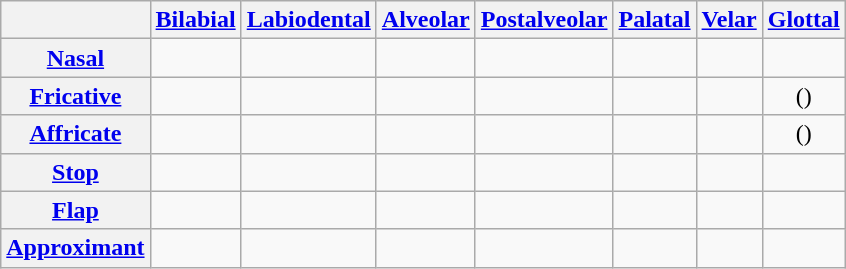<table class="wikitable" style="text-align: center;">
<tr>
<th colspan="2"> </th>
<th><a href='#'>Bilabial</a></th>
<th><a href='#'>Labiodental</a></th>
<th><a href='#'>Alveolar</a></th>
<th><a href='#'>Postalveolar</a></th>
<th><a href='#'>Palatal</a></th>
<th><a href='#'>Velar</a></th>
<th><a href='#'>Glottal</a></th>
</tr>
<tr>
<th colspan="2"><a href='#'>Nasal</a></th>
<td></td>
<td></td>
<td></td>
<td></td>
<td></td>
<td></td>
<td> </td>
</tr>
<tr>
<th colspan="2"><a href='#'>Fricative</a></th>
<td> </td>
<td> </td>
<td> </td>
<td> </td>
<td> </td>
<td> </td>
<td>()</td>
</tr>
<tr>
<th colspan="2"><a href='#'>Affricate</a></th>
<td> </td>
<td> </td>
<td> </td>
<td> </td>
<td> </td>
<td> </td>
<td>()</td>
</tr>
<tr>
<th colspan="2"><a href='#'>Stop</a></th>
<td> </td>
<td> </td>
<td> </td>
<td> </td>
<td> </td>
<td> </td>
<td> </td>
</tr>
<tr>
<th colspan="2"><a href='#'>Flap</a></th>
<td> </td>
<td> </td>
<td></td>
<td> </td>
<td> </td>
<td> </td>
<td> </td>
</tr>
<tr>
<th colspan="2"><a href='#'>Approximant</a></th>
<td></td>
<td> </td>
<td> </td>
<td> </td>
<td></td>
<td> </td>
<td> </td>
</tr>
</table>
